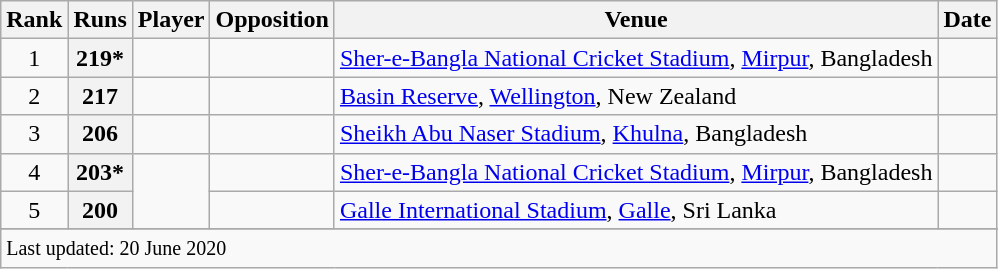<table class="wikitable plainrowheaders sortable">
<tr>
<th scope=col>Rank</th>
<th scope=col>Runs</th>
<th scope=col>Player</th>
<th scope=col>Opposition</th>
<th scope=col>Venue</th>
<th scope=col>Date</th>
</tr>
<tr>
<td align=center>1</td>
<th scope=row style=text-align:center;>219*</th>
<td></td>
<td></td>
<td><a href='#'>Sher-e-Bangla National Cricket Stadium</a>, <a href='#'>Mirpur</a>, Bangladesh</td>
<td></td>
</tr>
<tr>
<td align=center>2</td>
<th scope=row style=text-align:center;>217</th>
<td></td>
<td></td>
<td><a href='#'>Basin Reserve</a>, <a href='#'>Wellington</a>, New Zealand</td>
<td></td>
</tr>
<tr>
<td align=center>3</td>
<th scope=row style=text-align:center;>206</th>
<td></td>
<td></td>
<td><a href='#'>Sheikh Abu Naser Stadium</a>, <a href='#'>Khulna</a>, Bangladesh</td>
<td></td>
</tr>
<tr>
<td align=center>4</td>
<th scope=row style=text-align:center;>203*</th>
<td rowspan=2></td>
<td></td>
<td><a href='#'>Sher-e-Bangla National Cricket Stadium</a>, <a href='#'>Mirpur</a>, Bangladesh</td>
<td></td>
</tr>
<tr>
<td align=center>5</td>
<th scope=row style=text-align:center;>200</th>
<td></td>
<td><a href='#'>Galle International Stadium</a>, <a href='#'>Galle</a>, Sri Lanka</td>
<td></td>
</tr>
<tr>
</tr>
<tr class=sortbottom>
<td colspan=6><small>Last updated: 20 June 2020</small></td>
</tr>
</table>
